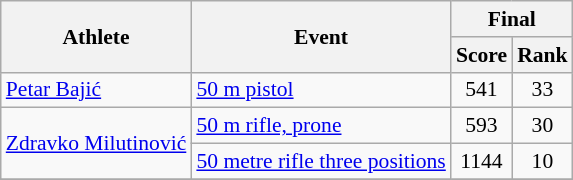<table class="wikitable" style="font-size:90%">
<tr>
<th rowspan="2">Athlete</th>
<th rowspan="2">Event</th>
<th colspan="2">Final</th>
</tr>
<tr>
<th>Score</th>
<th>Rank</th>
</tr>
<tr>
<td><a href='#'>Petar Bajić</a></td>
<td><a href='#'>50 m pistol</a></td>
<td style="text-align:center;">541</td>
<td style="text-align:center;">33</td>
</tr>
<tr>
<td rowspan=2><a href='#'>Zdravko Milutinović</a></td>
<td><a href='#'>50 m rifle, prone</a></td>
<td style="text-align:center;">593</td>
<td style="text-align:center;">30</td>
</tr>
<tr>
<td><a href='#'>50 metre rifle three positions</a></td>
<td style="text-align:center;">1144</td>
<td style="text-align:center;">10</td>
</tr>
<tr>
</tr>
</table>
